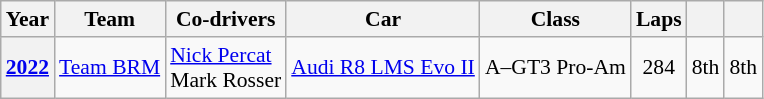<table class="wikitable" style="font-size:90%; text-align:center">
<tr>
<th>Year</th>
<th>Team</th>
<th>Co-drivers</th>
<th>Car</th>
<th>Class</th>
<th>Laps</th>
<th></th>
<th></th>
</tr>
<tr>
<th><a href='#'>2022</a></th>
<td align="left" nowrap> <a href='#'>Team BRM</a></td>
<td align="left" nowrap> <a href='#'>Nick Percat</a><br> Mark Rosser</td>
<td align="left" nowrap><a href='#'>Audi R8 LMS Evo II</a></td>
<td nowrap>A–GT3 Pro-Am</td>
<td align=center>284</td>
<td>8th</td>
<td>8th</td>
</tr>
</table>
